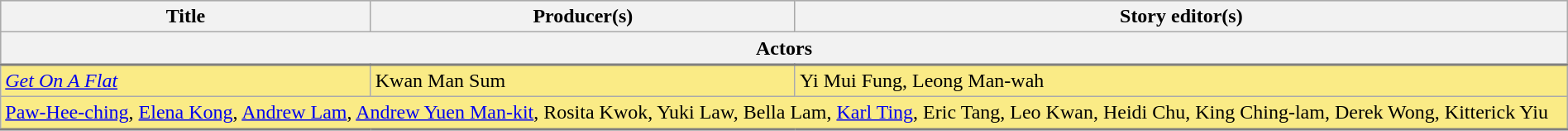<table class="wikitable" border="1" width="100%">
<tr style="background:#bebebe">
<th>Title</th>
<th>Producer(s)</th>
<th>Story editor(s)</th>
</tr>
<tr style="background:#bebebe">
<th colspan="3" style="border-bottom:2px solid grey">Actors</th>
</tr>
<tr style="background:#FAEB86">
<td><em><a href='#'>Get On A Flat</a></em></td>
<td>Kwan Man Sum</td>
<td>Yi Mui Fung, Leong Man-wah</td>
</tr>
<tr style="background:#FAEB86">
<td colspan="3" style="border-bottom:2px solid grey"><a href='#'>Paw-Hee-ching</a>, <a href='#'>Elena Kong</a>, <a href='#'>Andrew Lam</a>, <a href='#'>Andrew Yuen Man-kit</a>, Rosita Kwok, Yuki Law, Bella Lam, <a href='#'>Karl Ting</a>, Eric Tang, Leo Kwan, Heidi Chu, King Ching-lam, Derek Wong, Kitterick Yiu</td>
</tr>
</table>
